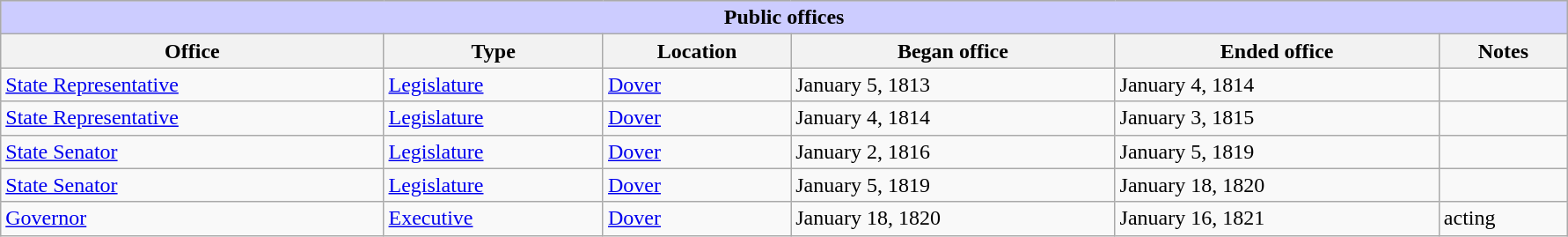<table class=wikitable style="width: 94%" style="text-align: center;" align="center">
<tr bgcolor=#cccccc>
<th colspan=7 style="background: #ccccff;">Public offices</th>
</tr>
<tr>
<th><strong>Office</strong></th>
<th><strong>Type</strong></th>
<th><strong>Location</strong></th>
<th><strong>Began office</strong></th>
<th><strong>Ended office</strong></th>
<th><strong>Notes</strong></th>
</tr>
<tr>
<td><a href='#'>State Representative</a></td>
<td><a href='#'>Legislature</a></td>
<td><a href='#'>Dover</a></td>
<td>January 5, 1813</td>
<td>January 4, 1814</td>
<td></td>
</tr>
<tr>
<td><a href='#'>State Representative</a></td>
<td><a href='#'>Legislature</a></td>
<td><a href='#'>Dover</a></td>
<td>January 4, 1814</td>
<td>January 3, 1815</td>
<td></td>
</tr>
<tr>
<td><a href='#'>State Senator</a></td>
<td><a href='#'>Legislature</a></td>
<td><a href='#'>Dover</a></td>
<td>January 2, 1816</td>
<td>January 5, 1819</td>
<td></td>
</tr>
<tr>
<td><a href='#'>State Senator</a></td>
<td><a href='#'>Legislature</a></td>
<td><a href='#'>Dover</a></td>
<td>January 5, 1819</td>
<td>January 18, 1820</td>
<td></td>
</tr>
<tr>
<td><a href='#'>Governor</a></td>
<td><a href='#'>Executive</a></td>
<td><a href='#'>Dover</a></td>
<td>January 18, 1820</td>
<td>January 16, 1821</td>
<td>acting</td>
</tr>
</table>
